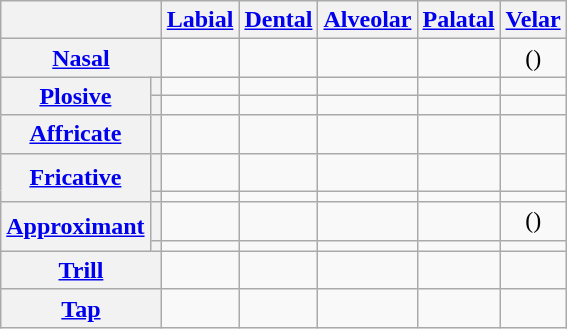<table class="wikitable" style="text-align:center">
<tr>
<th colspan="2"></th>
<th><a href='#'>Labial</a></th>
<th><a href='#'>Dental</a></th>
<th><a href='#'>Alveolar</a></th>
<th><a href='#'>Palatal</a></th>
<th><a href='#'>Velar</a></th>
</tr>
<tr>
<th colspan="2"><a href='#'>Nasal</a></th>
<td> </td>
<td> </td>
<td></td>
<td> </td>
<td>() </td>
</tr>
<tr>
<th rowspan="2"><a href='#'>Plosive</a></th>
<th></th>
<td> </td>
<td> </td>
<td></td>
<td></td>
<td> </td>
</tr>
<tr>
<th></th>
<td> </td>
<td> </td>
<td></td>
<td></td>
<td> </td>
</tr>
<tr>
<th><a href='#'>Affricate</a></th>
<th></th>
<td></td>
<td></td>
<td></td>
<td> </td>
<td></td>
</tr>
<tr>
<th rowspan="2"><a href='#'>Fricative</a></th>
<th></th>
<td> </td>
<td> </td>
<td><br></td>
<td> </td>
<td></td>
</tr>
<tr>
<th></th>
<td></td>
<td> </td>
<td> </td>
<td> </td>
<td></td>
</tr>
<tr>
<th rowspan="2"><a href='#'>Approximant</a></th>
<th></th>
<td></td>
<td></td>
<td></td>
<td> </td>
<td>() </td>
</tr>
<tr>
<th></th>
<td></td>
<td> </td>
<td></td>
<td> </td>
<td></td>
</tr>
<tr>
<th colspan="2"><a href='#'>Trill</a></th>
<td></td>
<td></td>
<td> </td>
<td></td>
<td></td>
</tr>
<tr>
<th colspan="2"><a href='#'>Tap</a></th>
<td></td>
<td></td>
<td> </td>
<td></td>
<td></td>
</tr>
</table>
